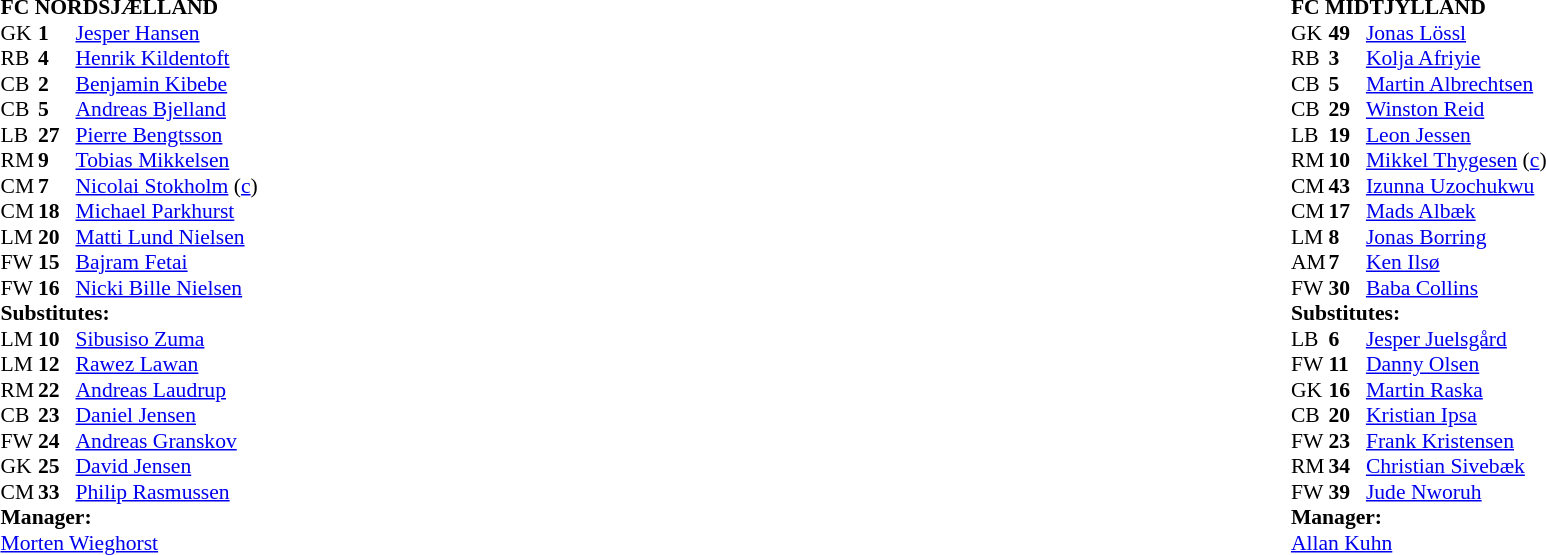<table style="width:100%;">
<tr>
<td valign="top" style="width:50%"><br><table style="font-size: 90%" cellspacing="0" cellpadding="0">
<tr>
<td colspan=4><strong>FC NORDSJÆLLAND</strong></td>
</tr>
<tr>
<th width="25"></th>
<th width="25"></th>
</tr>
<tr>
<td>GK</td>
<td><strong>1</strong></td>
<td> <a href='#'>Jesper Hansen</a></td>
</tr>
<tr>
<td>RB</td>
<td><strong>4</strong></td>
<td> <a href='#'>Henrik Kildentoft</a></td>
</tr>
<tr>
<td>CB</td>
<td><strong>2</strong></td>
<td> <a href='#'>Benjamin Kibebe</a></td>
</tr>
<tr>
<td>CB</td>
<td><strong>5</strong></td>
<td> <a href='#'>Andreas Bjelland</a></td>
</tr>
<tr>
<td>LB</td>
<td><strong>27</strong></td>
<td> <a href='#'>Pierre Bengtsson</a></td>
</tr>
<tr>
<td>RM</td>
<td><strong>9</strong></td>
<td> <a href='#'>Tobias Mikkelsen</a></td>
<td></td>
<td></td>
</tr>
<tr>
<td>CM</td>
<td><strong>7</strong></td>
<td> <a href='#'>Nicolai Stokholm</a> (<a href='#'>c</a>)</td>
</tr>
<tr>
<td>CM</td>
<td><strong>18</strong></td>
<td> <a href='#'>Michael Parkhurst</a></td>
<td></td>
</tr>
<tr>
<td>LM</td>
<td><strong>20</strong></td>
<td> <a href='#'>Matti Lund Nielsen</a></td>
<td></td>
<td></td>
</tr>
<tr>
<td>FW</td>
<td><strong>15</strong></td>
<td> <a href='#'>Bajram Fetai</a></td>
</tr>
<tr>
<td>FW</td>
<td><strong>16</strong></td>
<td> <a href='#'>Nicki Bille Nielsen</a></td>
<td></td>
<td></td>
</tr>
<tr>
<td colspan=4><strong>Substitutes:</strong></td>
</tr>
<tr>
<td>LM</td>
<td><strong>10</strong></td>
<td> <a href='#'>Sibusiso Zuma</a></td>
<td></td>
<td></td>
</tr>
<tr>
<td>LM</td>
<td><strong>12</strong></td>
<td> <a href='#'>Rawez Lawan</a></td>
</tr>
<tr>
<td>RM</td>
<td><strong>22</strong></td>
<td> <a href='#'>Andreas Laudrup</a></td>
<td></td>
<td></td>
</tr>
<tr>
<td>CB</td>
<td><strong>23</strong></td>
<td> <a href='#'>Daniel Jensen</a></td>
</tr>
<tr>
<td>FW</td>
<td><strong>24</strong></td>
<td> <a href='#'>Andreas Granskov</a></td>
<td></td>
<td></td>
</tr>
<tr>
<td>GK</td>
<td><strong>25</strong></td>
<td> <a href='#'>David Jensen</a></td>
</tr>
<tr>
<td>CM</td>
<td><strong>33</strong></td>
<td> <a href='#'>Philip Rasmussen</a></td>
</tr>
<tr>
<td colspan=4><strong>Manager:</strong></td>
</tr>
<tr>
<td colspan="4"> <a href='#'>Morten Wieghorst</a></td>
</tr>
</table>
</td>
<td valign="top"></td>
<td valign="top" style="width:50%"><br><table cellspacing="0" cellpadding="0" style="font-size:90%; margin:auto;">
<tr>
<td colspan=4><strong>FC MIDTJYLLAND</strong></td>
</tr>
<tr>
<th width=25></th>
<th width=25></th>
</tr>
<tr>
<td>GK</td>
<td><strong>49</strong></td>
<td> <a href='#'>Jonas Lössl</a></td>
</tr>
<tr>
<td>RB</td>
<td><strong>3</strong></td>
<td> <a href='#'>Kolja Afriyie</a></td>
</tr>
<tr>
<td>CB</td>
<td><strong>5</strong></td>
<td> <a href='#'>Martin Albrechtsen</a></td>
</tr>
<tr>
<td>CB</td>
<td><strong>29</strong></td>
<td> <a href='#'>Winston Reid</a></td>
<td></td>
</tr>
<tr>
<td>LB</td>
<td><strong>19</strong></td>
<td> <a href='#'>Leon Jessen</a></td>
</tr>
<tr>
<td>RM</td>
<td><strong>10</strong></td>
<td> <a href='#'>Mikkel Thygesen</a> (<a href='#'>c</a>)</td>
</tr>
<tr>
<td>CM</td>
<td><strong>43</strong></td>
<td> <a href='#'>Izunna Uzochukwu</a></td>
</tr>
<tr>
<td>CM</td>
<td><strong>17</strong></td>
<td> <a href='#'>Mads Albæk</a></td>
<td></td>
<td></td>
</tr>
<tr>
<td>LM</td>
<td><strong>8</strong></td>
<td> <a href='#'>Jonas Borring</a></td>
</tr>
<tr>
<td>AM</td>
<td><strong>7</strong></td>
<td> <a href='#'>Ken Ilsø</a></td>
<td></td>
<td></td>
</tr>
<tr>
<td>FW</td>
<td><strong>30</strong></td>
<td> <a href='#'>Baba Collins</a></td>
<td></td>
<td></td>
</tr>
<tr>
<td colspan=4><strong>Substitutes:</strong></td>
</tr>
<tr>
<td>LB</td>
<td><strong>6</strong></td>
<td> <a href='#'>Jesper Juelsgård</a></td>
</tr>
<tr>
<td>FW</td>
<td><strong>11</strong></td>
<td> <a href='#'>Danny Olsen</a></td>
<td></td>
<td></td>
</tr>
<tr>
<td>GK</td>
<td><strong>16</strong></td>
<td> <a href='#'>Martin Raska</a></td>
</tr>
<tr>
<td>CB</td>
<td><strong>20</strong></td>
<td> <a href='#'>Kristian Ipsa</a></td>
</tr>
<tr>
<td>FW</td>
<td><strong>23</strong></td>
<td> <a href='#'>Frank Kristensen</a></td>
<td></td>
<td></td>
</tr>
<tr>
<td>RM</td>
<td><strong>34</strong></td>
<td> <a href='#'>Christian Sivebæk</a></td>
<td></td>
<td></td>
</tr>
<tr>
<td>FW</td>
<td><strong>39</strong></td>
<td> <a href='#'>Jude Nworuh</a></td>
</tr>
<tr>
<td colspan=4><strong>Manager:</strong></td>
</tr>
<tr>
<td colspan="4"> <a href='#'>Allan Kuhn</a></td>
</tr>
</table>
</td>
</tr>
</table>
